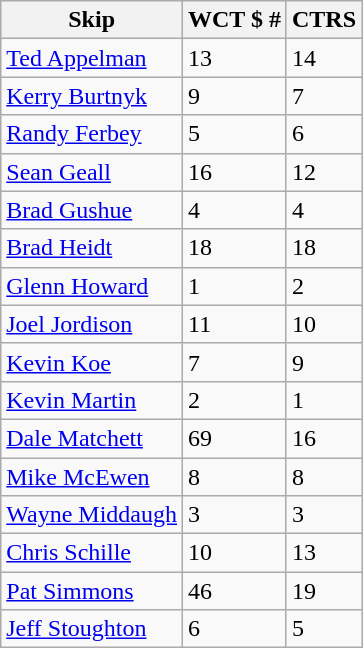<table class="wikitable" border="1">
<tr>
<th>Skip</th>
<th>WCT $ #</th>
<th>CTRS</th>
</tr>
<tr>
<td> <a href='#'>Ted Appelman</a></td>
<td>13</td>
<td>14</td>
</tr>
<tr>
<td> <a href='#'>Kerry Burtnyk</a></td>
<td>9</td>
<td>7</td>
</tr>
<tr>
<td> <a href='#'>Randy Ferbey</a></td>
<td>5</td>
<td>6</td>
</tr>
<tr>
<td> <a href='#'>Sean Geall</a></td>
<td>16</td>
<td>12</td>
</tr>
<tr>
<td> <a href='#'>Brad Gushue</a></td>
<td>4</td>
<td>4</td>
</tr>
<tr>
<td> <a href='#'>Brad Heidt</a></td>
<td>18</td>
<td>18</td>
</tr>
<tr>
<td> <a href='#'>Glenn Howard</a></td>
<td>1</td>
<td>2</td>
</tr>
<tr>
<td> <a href='#'>Joel Jordison</a></td>
<td>11</td>
<td>10</td>
</tr>
<tr>
<td> <a href='#'>Kevin Koe</a></td>
<td>7</td>
<td>9</td>
</tr>
<tr>
<td> <a href='#'>Kevin Martin</a></td>
<td>2</td>
<td>1</td>
</tr>
<tr>
<td> <a href='#'>Dale Matchett</a></td>
<td>69</td>
<td>16</td>
</tr>
<tr>
<td> <a href='#'>Mike McEwen</a></td>
<td>8</td>
<td>8</td>
</tr>
<tr>
<td> <a href='#'>Wayne Middaugh</a></td>
<td>3</td>
<td>3</td>
</tr>
<tr>
<td> <a href='#'>Chris Schille</a></td>
<td>10</td>
<td>13</td>
</tr>
<tr>
<td> <a href='#'>Pat Simmons</a></td>
<td>46</td>
<td>19</td>
</tr>
<tr>
<td> <a href='#'>Jeff Stoughton</a></td>
<td>6</td>
<td>5</td>
</tr>
</table>
